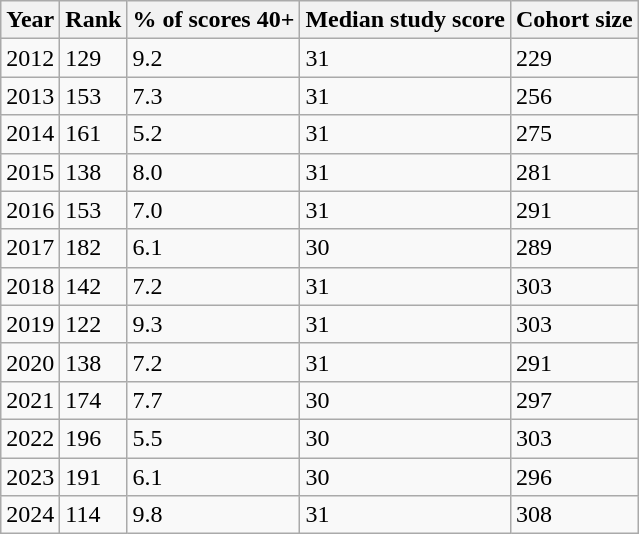<table class="wikitable">
<tr>
<th>Year</th>
<th>Rank</th>
<th>% of scores 40+</th>
<th>Median study score</th>
<th>Cohort size</th>
</tr>
<tr>
<td>2012</td>
<td>129</td>
<td>9.2</td>
<td>31</td>
<td>229</td>
</tr>
<tr>
<td>2013</td>
<td>153</td>
<td>7.3</td>
<td>31</td>
<td>256</td>
</tr>
<tr>
<td>2014</td>
<td>161</td>
<td>5.2</td>
<td>31</td>
<td>275</td>
</tr>
<tr>
<td>2015</td>
<td>138</td>
<td>8.0</td>
<td>31</td>
<td>281</td>
</tr>
<tr>
<td>2016</td>
<td>153</td>
<td>7.0</td>
<td>31</td>
<td>291</td>
</tr>
<tr>
<td>2017</td>
<td>182</td>
<td>6.1</td>
<td>30</td>
<td>289</td>
</tr>
<tr>
<td>2018</td>
<td>142</td>
<td>7.2</td>
<td>31</td>
<td>303</td>
</tr>
<tr>
<td>2019</td>
<td>122</td>
<td>9.3</td>
<td>31</td>
<td>303</td>
</tr>
<tr>
<td>2020</td>
<td>138</td>
<td>7.2</td>
<td>31</td>
<td>291</td>
</tr>
<tr>
<td>2021</td>
<td>174</td>
<td>7.7</td>
<td>30</td>
<td>297</td>
</tr>
<tr>
<td>2022</td>
<td>196</td>
<td>5.5</td>
<td>30</td>
<td>303</td>
</tr>
<tr>
<td>2023</td>
<td>191</td>
<td>6.1</td>
<td>30</td>
<td>296</td>
</tr>
<tr>
<td>2024</td>
<td>114</td>
<td>9.8</td>
<td>31</td>
<td>308</td>
</tr>
</table>
